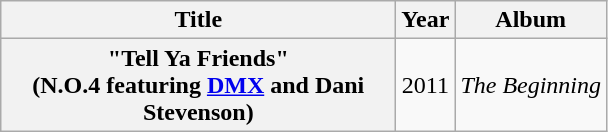<table class="wikitable plainrowheaders" style="text-align:center;" border="1">
<tr>
<th scope="col" style="width:16em;">Title</th>
<th scope="col">Year</th>
<th scope="col">Album</th>
</tr>
<tr>
<th scope="row">"Tell Ya Friends" <br><span>(N.O.4 featuring <a href='#'>DMX</a> and Dani Stevenson)</span></th>
<td>2011</td>
<td><em>The Beginning</em></td>
</tr>
</table>
